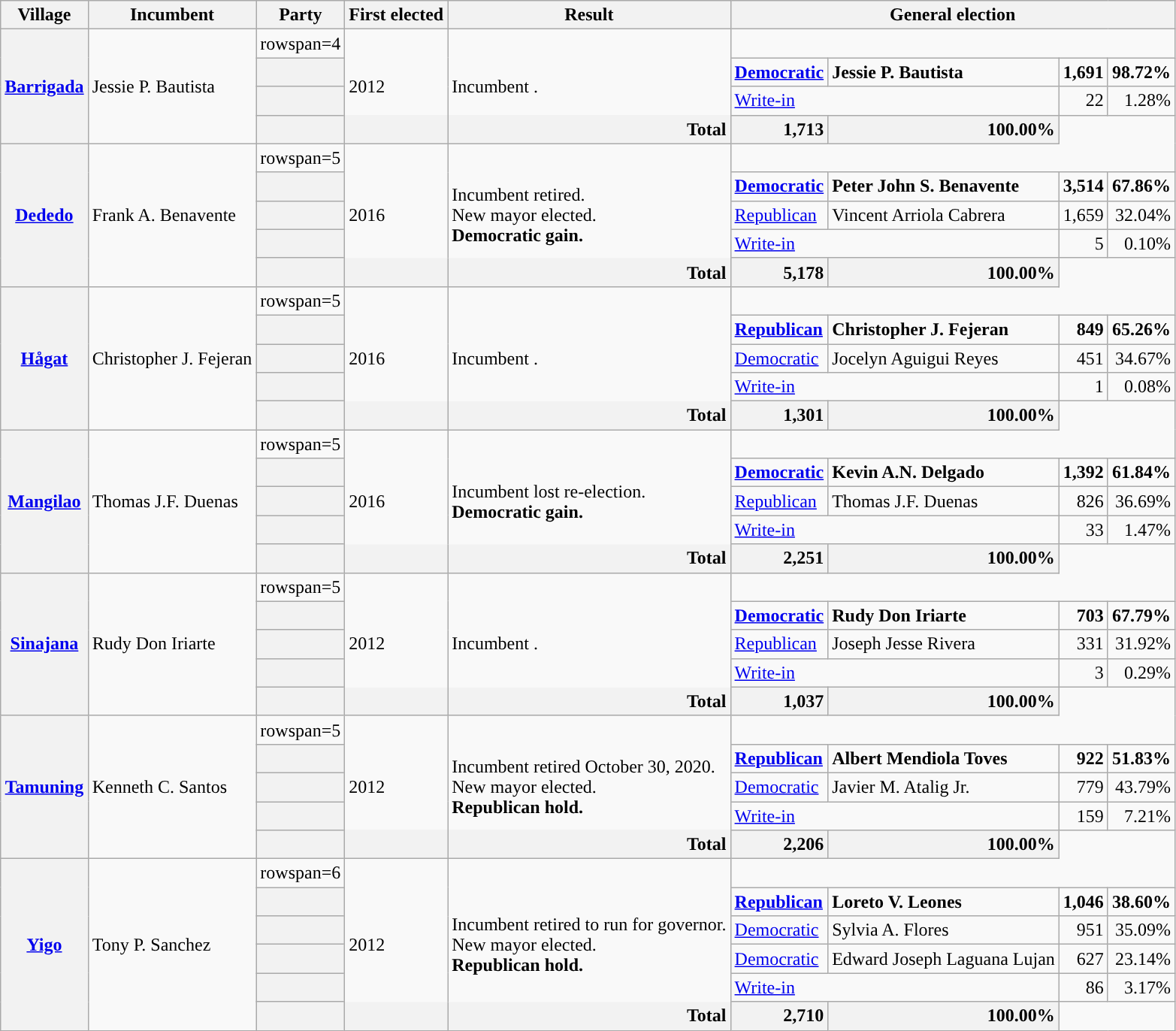<table class="wikitable">
<tr valign=bottom>
<th>Village</th>
<th>Incumbent</th>
<th>Party</th>
<th>First elected</th>
<th>Result</th>
<th colspan=5>General election</th>
</tr>
<tr>
<th rowspan=4><a href='#'>Barrigada</a></th>
<td rowspan=4>Jessie P. Bautista</td>
<td>rowspan=4 </td>
<td rowspan=4>2012</td>
<td rowspan=4>Incumbent .</td>
</tr>
<tr>
<th style="background-color:"></th>
<td style="text-align:left;"><strong><a href='#'>Democratic</a></strong></td>
<td style="text-align:left;"><strong>Jessie P. Bautista</strong></td>
<td style="text-align:right;"><strong>1,691</strong></td>
<td style="text-align:right;"><strong>98.72%</strong></td>
</tr>
<tr>
<th style="background-color:"></th>
<td colspan=2 style="text-align:left;"><a href='#'>Write-in</a></td>
<td style="text-align:right;">22</td>
<td style="text-align:right;">1.28%</td>
</tr>
<tr>
<th colspan=3 style="text-align:right;">Total</th>
<th style="text-align:right;">1,713</th>
<th style="text-align:right;">100.00%</th>
</tr>
<tr>
<th rowspan=5><a href='#'>Dededo</a></th>
<td rowspan=5>Frank A. Benavente</td>
<td>rowspan=5 </td>
<td rowspan=5>2016</td>
<td rowspan=5 >Incumbent retired.<br>New mayor elected.<br><strong>Democratic gain.</strong></td>
</tr>
<tr>
<th style="background-color:"></th>
<td style="text-align:left;"><strong><a href='#'>Democratic</a></strong></td>
<td style="text-align:left;"><strong>Peter John S. Benavente</strong></td>
<td style="text-align:right;"><strong>3,514</strong></td>
<td style="text-align:right;"><strong>67.86%</strong></td>
</tr>
<tr>
<th style="background-color:"></th>
<td style="text-align:left;"><a href='#'>Republican</a></td>
<td style="text-align:left;">Vincent Arriola Cabrera</td>
<td style="text-align:right;">1,659</td>
<td style="text-align:right;">32.04%</td>
</tr>
<tr>
<th style="background-color:"></th>
<td colspan=2 style="text-align:left;"><a href='#'>Write-in</a></td>
<td style="text-align:right;">5</td>
<td style="text-align:right;">0.10%</td>
</tr>
<tr>
<th colspan=3 style="text-align:right;">Total</th>
<th style="text-align:right;">5,178</th>
<th style="text-align:right;">100.00%</th>
</tr>
<tr>
<th rowspan=5><a href='#'>Hågat</a></th>
<td rowspan=5>Christopher J. Fejeran</td>
<td>rowspan=5 </td>
<td rowspan=5>2016</td>
<td rowspan=5>Incumbent .</td>
</tr>
<tr>
<th style="background-color:"></th>
<td style="text-align:left;"><strong><a href='#'>Republican</a></strong></td>
<td style="text-align:left;"><strong>Christopher J. Fejeran</strong></td>
<td style="text-align:right;"><strong>849</strong></td>
<td style="text-align:right;"><strong>65.26%</strong></td>
</tr>
<tr>
<th style="background-color:"></th>
<td style="text-align:left;"><a href='#'>Democratic</a></td>
<td style="text-align:left;">Jocelyn Aguigui Reyes</td>
<td style="text-align:right;">451</td>
<td style="text-align:right;">34.67%</td>
</tr>
<tr>
<th style="background-color:"></th>
<td colspan=2 style="text-align:left;"><a href='#'>Write-in</a></td>
<td style="text-align:right;">1</td>
<td style="text-align:right;">0.08%</td>
</tr>
<tr>
<th colspan=3 style="text-align:right;">Total</th>
<th style="text-align:right;">1,301</th>
<th style="text-align:right;">100.00%</th>
</tr>
<tr>
<th rowspan=5><a href='#'>Mangilao</a></th>
<td rowspan=5>Thomas J.F. Duenas</td>
<td>rowspan=5 </td>
<td rowspan=5>2016</td>
<td rowspan=5 >Incumbent lost re-election.<br><strong>Democratic gain.</strong></td>
</tr>
<tr>
<th style="background-color:"></th>
<td style="text-align:left;"><strong><a href='#'>Democratic</a></strong></td>
<td style="text-align:left;"><strong>Kevin A.N. Delgado</strong></td>
<td style="text-align:right;"><strong>1,392</strong></td>
<td style="text-align:right;"><strong>61.84%</strong></td>
</tr>
<tr>
<th style="background-color:"></th>
<td style="text-align:left;"><a href='#'>Republican</a></td>
<td style="text-align:left;">Thomas J.F. Duenas</td>
<td style="text-align:right;">826</td>
<td style="text-align:right;">36.69%</td>
</tr>
<tr>
<th style="background-color:"></th>
<td colspan=2 style="text-align:left;"><a href='#'>Write-in</a></td>
<td style="text-align:right;">33</td>
<td style="text-align:right;">1.47%</td>
</tr>
<tr>
<th colspan=3 style="text-align:right;">Total</th>
<th style="text-align:right;">2,251</th>
<th style="text-align:right;">100.00%</th>
</tr>
<tr>
<th rowspan=5><a href='#'>Sinajana</a></th>
<td rowspan=5>Rudy Don Iriarte</td>
<td>rowspan=5 </td>
<td rowspan=5>2012</td>
<td rowspan=5>Incumbent .</td>
</tr>
<tr>
<th style="background-color:"></th>
<td style="text-align:left;"><strong><a href='#'>Democratic</a></strong></td>
<td style="text-align:left;"><strong>Rudy Don Iriarte</strong></td>
<td style="text-align:right;"><strong>703 </strong></td>
<td style="text-align:right;"><strong>67.79%</strong></td>
</tr>
<tr>
<th style="background-color:"></th>
<td style="text-align:left;"><a href='#'>Republican</a></td>
<td style="text-align:left;">Joseph Jesse Rivera</td>
<td style="text-align:right;">331</td>
<td style="text-align:right;">31.92%</td>
</tr>
<tr>
<th style="background-color:"></th>
<td colspan=2 style="text-align:left;"><a href='#'>Write-in</a></td>
<td style="text-align:right;">3</td>
<td style="text-align:right;">0.29%</td>
</tr>
<tr>
<th colspan=3 style="text-align:right;">Total</th>
<th style="text-align:right;">1,037</th>
<th style="text-align:right;">100.00%</th>
</tr>
<tr>
<th rowspan=5><a href='#'>Tamuning</a></th>
<td rowspan=5>Kenneth C. Santos</td>
<td>rowspan=5 </td>
<td rowspan=5>2012</td>
<td rowspan=5 >Incumbent retired October 30, 2020.<br>New mayor elected.<br><strong>Republican hold.</strong></td>
</tr>
<tr>
<th style="background-color:"></th>
<td style="text-align:left;"><strong><a href='#'>Republican</a></strong></td>
<td style="text-align:left;"><strong>Albert Mendiola Toves</strong></td>
<td style="text-align:right;"><strong>922</strong></td>
<td style="text-align:right;"><strong>51.83%</strong></td>
</tr>
<tr>
<th style="background-color:"></th>
<td style="text-align:left;"><a href='#'>Democratic</a></td>
<td style="text-align:left;">Javier M. Atalig Jr.</td>
<td style="text-align:right;">779</td>
<td style="text-align:right;">43.79%</td>
</tr>
<tr>
<th style="background-color:"></th>
<td colspan=2 style="text-align:left;"><a href='#'>Write-in</a></td>
<td style="text-align:right;">159</td>
<td style="text-align:right;">7.21%</td>
</tr>
<tr>
<th colspan=3 style="text-align:right;">Total</th>
<th style="text-align:right;">2,206</th>
<th style="text-align:right;">100.00%</th>
</tr>
<tr>
<th rowspan=6><a href='#'>Yigo</a></th>
<td rowspan=6>Tony P. Sanchez</td>
<td>rowspan=6 </td>
<td rowspan=6>2012</td>
<td rowspan=6 >Incumbent retired to run for governor.<br>New mayor elected.<br><strong>Republican hold.</strong></td>
</tr>
<tr>
<th style="background-color:"></th>
<td style="text-align:left;"><strong><a href='#'>Republican</a></strong></td>
<td style="text-align:left;"><strong>Loreto V. Leones</strong></td>
<td style="text-align:right;"><strong>1,046</strong></td>
<td style="text-align:right;"><strong>38.60%</strong></td>
</tr>
<tr>
<th style="background-color:"></th>
<td style="text-align:left;"><a href='#'>Democratic</a></td>
<td style="text-align:left;">Sylvia A. Flores</td>
<td style="text-align:right;">951</td>
<td style="text-align:right;">35.09%</td>
</tr>
<tr>
<th style="background-color:"></th>
<td style="text-align:left;"><a href='#'>Democratic</a></td>
<td style="text-align:left;">Edward Joseph Laguana Lujan</td>
<td style="text-align:right;">627</td>
<td style="text-align:right;">23.14%</td>
</tr>
<tr>
<th style="background-color:"></th>
<td colspan=2 style="text-align:left;"><a href='#'>Write-in</a></td>
<td style="text-align:right;">86</td>
<td style="text-align:right;">3.17%</td>
</tr>
<tr>
<th colspan=3 style="text-align:right;">Total</th>
<th style="text-align:right;">2,710</th>
<th style="text-align:right;">100.00%</th>
</tr>
</table>
